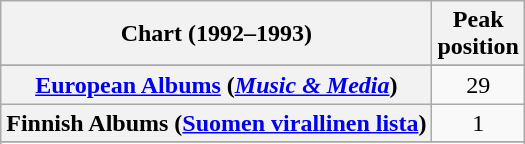<table class="wikitable sortable plainrowheaders" style="text-align:center">
<tr>
<th scope="col">Chart (1992–1993)</th>
<th scope="col">Peak<br>position</th>
</tr>
<tr>
</tr>
<tr>
<th scope="row"><a href='#'>European Albums</a> (<em><a href='#'>Music & Media</a></em>)</th>
<td>29</td>
</tr>
<tr>
<th scope="row">Finnish Albums (<a href='#'>Suomen virallinen lista</a>)</th>
<td>1</td>
</tr>
<tr>
</tr>
<tr>
</tr>
<tr>
</tr>
</table>
